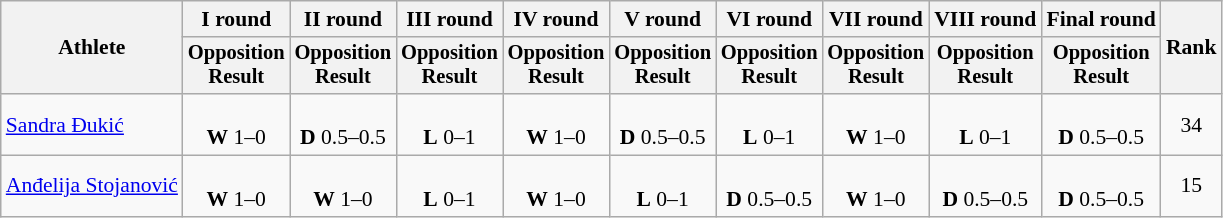<table class="wikitable" style="text-align:left; font-size:90%">
<tr>
<th rowspan="2">Athlete</th>
<th>I round</th>
<th>II round</th>
<th>III round</th>
<th>IV round</th>
<th>V round</th>
<th>VI round</th>
<th>VII round</th>
<th>VIII round</th>
<th>Final round</th>
<th rowspan=2>Rank</th>
</tr>
<tr style="font-size: 95%">
<th>Opposition<br>Result</th>
<th>Opposition<br>Result</th>
<th>Opposition<br>Result</th>
<th>Opposition<br>Result</th>
<th>Opposition<br>Result</th>
<th>Opposition<br>Result</th>
<th>Opposition<br>Result</th>
<th>Opposition<br>Result</th>
<th>Opposition<br>Result</th>
</tr>
<tr>
<td><a href='#'>Sandra Đukić</a></td>
<td align=center><br><strong>W</strong> 1–0</td>
<td align=center><br><strong>D</strong> 0.5–0.5</td>
<td align=center><br><strong>L</strong> 0–1</td>
<td align=center><br><strong>W</strong> 1–0</td>
<td align=center><br><strong>D</strong> 0.5–0.5</td>
<td align=center><br><strong>L</strong> 0–1</td>
<td align=center><br><strong>W</strong> 1–0</td>
<td align=center><br><strong>L</strong> 0–1</td>
<td align=center><br><strong>D</strong> 0.5–0.5</td>
<td align=center>34</td>
</tr>
<tr>
<td><a href='#'>Anđelija Stojanović</a></td>
<td align=center><br><strong>W</strong> 1–0</td>
<td align=center><br><strong>W</strong> 1–0</td>
<td align=center><br><strong>L</strong> 0–1</td>
<td align=center><br><strong>W</strong> 1–0</td>
<td align=center><br><strong>L</strong> 0–1</td>
<td align=center><br><strong>D</strong> 0.5–0.5</td>
<td align=center><br><strong>W</strong> 1–0</td>
<td align=center><br><strong>D</strong> 0.5–0.5</td>
<td align=center><br><strong>D</strong> 0.5–0.5</td>
<td align=center>15</td>
</tr>
</table>
